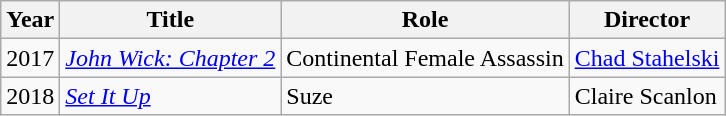<table class="wikitable sortable">
<tr>
<th>Year</th>
<th>Title</th>
<th>Role</th>
<th>Director</th>
</tr>
<tr>
<td>2017</td>
<td><em><a href='#'>John Wick: Chapter 2</a></em></td>
<td>Continental Female Assassin</td>
<td><a href='#'>Chad Stahelski</a></td>
</tr>
<tr>
<td>2018</td>
<td><em><a href='#'>Set It Up</a></em></td>
<td>Suze</td>
<td>Claire Scanlon</td>
</tr>
</table>
